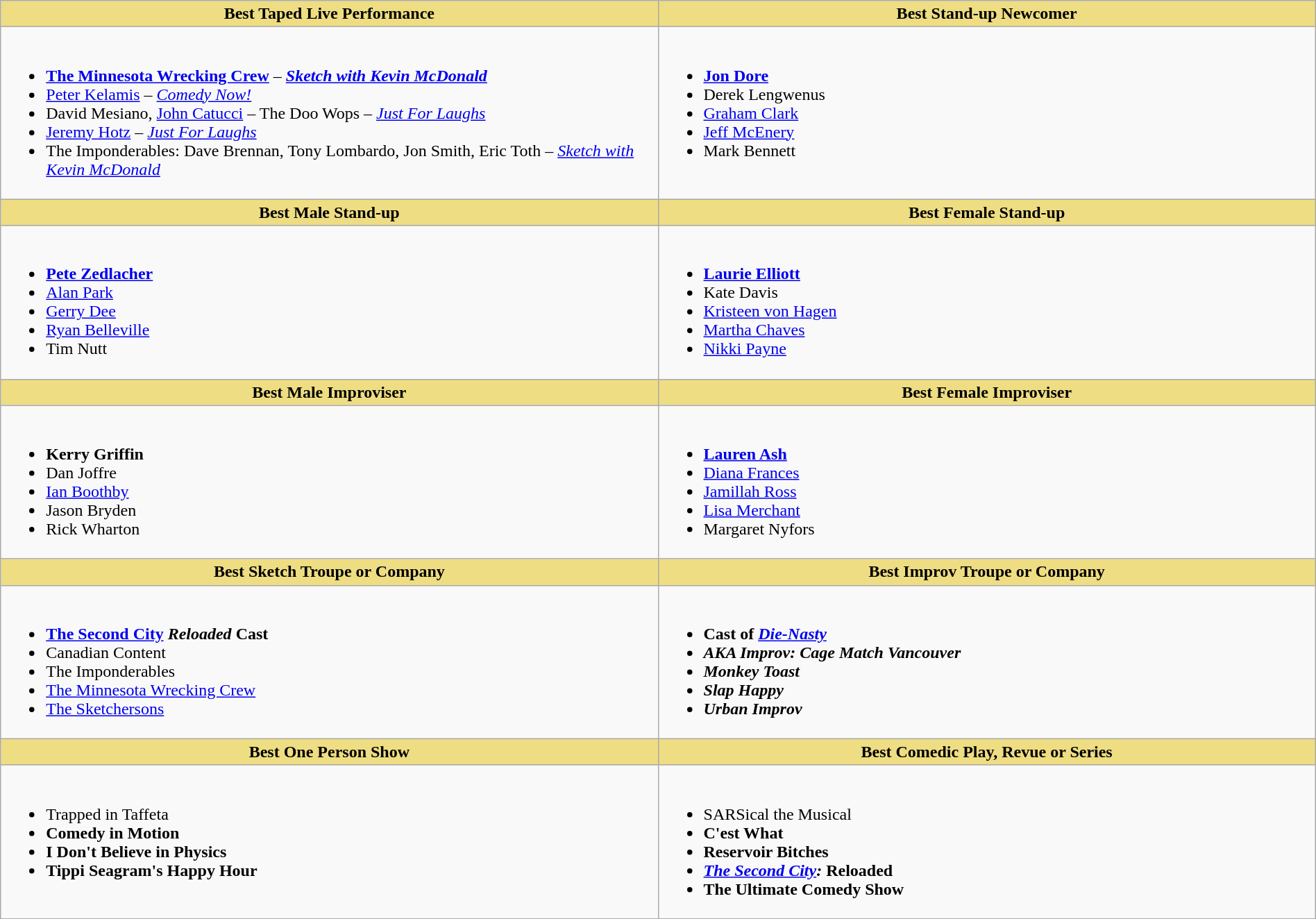<table class="wikitable" style="width:100%;">
<tr>
<th style="background:#EEDD82; width:50%">Best Taped Live Performance</th>
<th style="background:#EEDD82; width:50%">Best Stand-up Newcomer</th>
</tr>
<tr>
<td valign="top"><br><ul><li> <strong><a href='#'>The Minnesota Wrecking Crew</a></strong> – <strong><em><a href='#'>Sketch with Kevin McDonald</a></em></strong></li><li><a href='#'>Peter Kelamis</a> – <em><a href='#'>Comedy Now!</a></em></li><li>David Mesiano, <a href='#'>John Catucci</a> – The Doo Wops – <em><a href='#'>Just For Laughs</a></em></li><li><a href='#'>Jeremy Hotz</a> – <em><a href='#'>Just For Laughs</a></em></li><li>The Imponderables: Dave Brennan, Tony Lombardo, Jon Smith, Eric Toth – <em><a href='#'>Sketch with Kevin McDonald</a></em></li></ul></td>
<td valign="top"><br><ul><li> <strong><a href='#'>Jon Dore</a></strong></li><li>Derek Lengwenus</li><li><a href='#'>Graham Clark</a></li><li><a href='#'>Jeff McEnery</a></li><li>Mark Bennett</li></ul></td>
</tr>
<tr>
<th style="background:#EEDD82; width:50%">Best Male Stand-up</th>
<th style="background:#EEDD82; width:50%">Best Female Stand-up</th>
</tr>
<tr>
<td valign="top"><br><ul><li> <strong><a href='#'>Pete Zedlacher</a></strong></li><li><a href='#'>Alan Park</a></li><li><a href='#'>Gerry Dee</a></li><li><a href='#'>Ryan Belleville</a></li><li>Tim Nutt</li></ul></td>
<td valign="top"><br><ul><li> <strong><a href='#'>Laurie Elliott</a></strong></li><li>Kate Davis</li><li><a href='#'>Kristeen von Hagen</a></li><li><a href='#'>Martha Chaves</a></li><li><a href='#'>Nikki Payne</a></li></ul></td>
</tr>
<tr>
<th style="background:#EEDD82; width:50%">Best Male Improviser</th>
<th style="background:#EEDD82; width:50%">Best Female Improviser</th>
</tr>
<tr>
<td valign="top"><br><ul><li> <strong>Kerry Griffin</strong></li><li>Dan Joffre</li><li><a href='#'>Ian Boothby</a></li><li>Jason Bryden</li><li>Rick Wharton</li></ul></td>
<td valign="top"><br><ul><li> <strong><a href='#'>Lauren Ash</a></strong></li><li><a href='#'>Diana Frances</a></li><li><a href='#'>Jamillah Ross</a></li><li><a href='#'>Lisa Merchant</a></li><li>Margaret Nyfors</li></ul></td>
</tr>
<tr>
<th style="background:#EEDD82; width:50%">Best Sketch Troupe or Company</th>
<th style="background:#EEDD82; width:50%">Best Improv Troupe or Company</th>
</tr>
<tr>
<td valign="top"><br><ul><li> <strong><a href='#'>The Second City</a> <em>Reloaded</em> Cast</strong></li><li>Canadian Content</li><li>The Imponderables</li><li><a href='#'>The Minnesota Wrecking Crew</a></li><li><a href='#'>The Sketchersons</a></li></ul></td>
<td valign="top"><br><ul><li> <strong>Cast of <em><a href='#'>Die-Nasty</a><strong><em></li><li>AKA Improv: Cage Match Vancouver</li><li>Monkey Toast</li><li>Slap Happy</li><li>Urban Improv</li></ul></td>
</tr>
<tr>
<th style="background:#EEDD82; width:50%">Best One Person Show</th>
<th style="background:#EEDD82; width:50%">Best Comedic Play, Revue or Series</th>
</tr>
<tr>
<td valign="top"><br><ul><li> </em></strong>Trapped in Taffeta<strong><em></li><li></em>Comedy in Motion<em></li><li></em>I Don't Believe in Physics<em></li><li></em>Tippi Seagram's Happy Hour<em></li></ul></td>
<td valign="top"><br><ul><li> </em></strong>SARSical the Musical<strong><em></li><li></em>C'est What<em></li><li></em>Reservoir Bitches<em></li><li><a href='#'>The Second City</a>: </em>Reloaded<em></li><li></em>The Ultimate Comedy Show<em></li></ul></td>
</tr>
</table>
